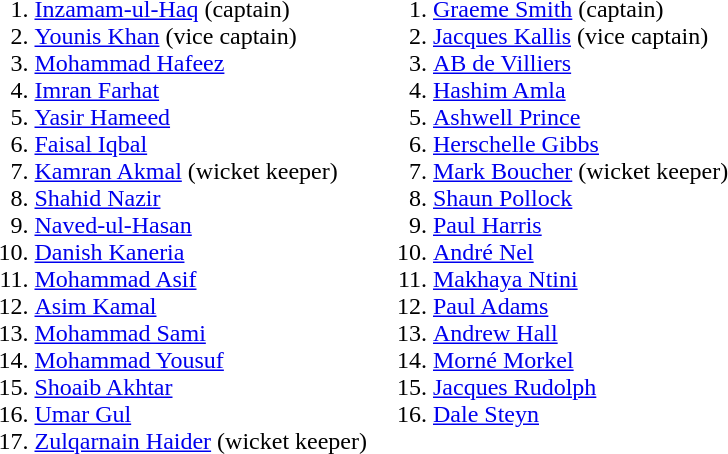<table>
<tr>
<td valign="top"><br><h4></h4><ol><li><a href='#'>Inzamam-ul-Haq</a> (captain)</li><li><a href='#'>Younis Khan</a> (vice captain)</li><li><a href='#'>Mohammad Hafeez</a></li><li><a href='#'>Imran Farhat</a></li><li><a href='#'>Yasir Hameed</a></li><li><a href='#'>Faisal Iqbal</a></li><li><a href='#'>Kamran Akmal</a> (wicket keeper)</li><li><a href='#'>Shahid Nazir</a></li><li><a href='#'>Naved-ul-Hasan</a></li><li><a href='#'>Danish Kaneria</a></li><li><a href='#'>Mohammad Asif</a></li><li><a href='#'>Asim Kamal</a></li><li><a href='#'>Mohammad Sami</a></li><li><a href='#'>Mohammad Yousuf</a></li><li><a href='#'>Shoaib Akhtar</a></li><li><a href='#'>Umar Gul</a></li><li><a href='#'>Zulqarnain Haider</a> (wicket keeper)</li></ol></td>
<td valign="top"><br><h4></h4><ol><li><a href='#'>Graeme Smith</a> (captain)</li><li><a href='#'>Jacques Kallis</a> (vice captain)</li><li><a href='#'>AB de Villiers</a></li><li><a href='#'>Hashim Amla</a></li><li><a href='#'>Ashwell Prince</a></li><li><a href='#'>Herschelle Gibbs</a></li><li><a href='#'>Mark Boucher</a> (wicket keeper)</li><li><a href='#'>Shaun Pollock</a></li><li><a href='#'>Paul Harris</a></li><li><a href='#'>André Nel</a></li><li><a href='#'>Makhaya Ntini</a></li><li><a href='#'>Paul Adams</a></li><li><a href='#'>Andrew Hall</a></li><li><a href='#'>Morné Morkel</a></li><li><a href='#'>Jacques Rudolph</a></li><li><a href='#'>Dale Steyn</a></li></ol></td>
</tr>
</table>
